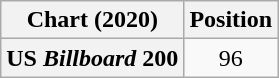<table class="wikitable plainrowheaders" style="text-align:center">
<tr>
<th scope="col">Chart (2020)</th>
<th scope="col">Position</th>
</tr>
<tr>
<th scope="row">US <em>Billboard</em> 200</th>
<td>96</td>
</tr>
</table>
